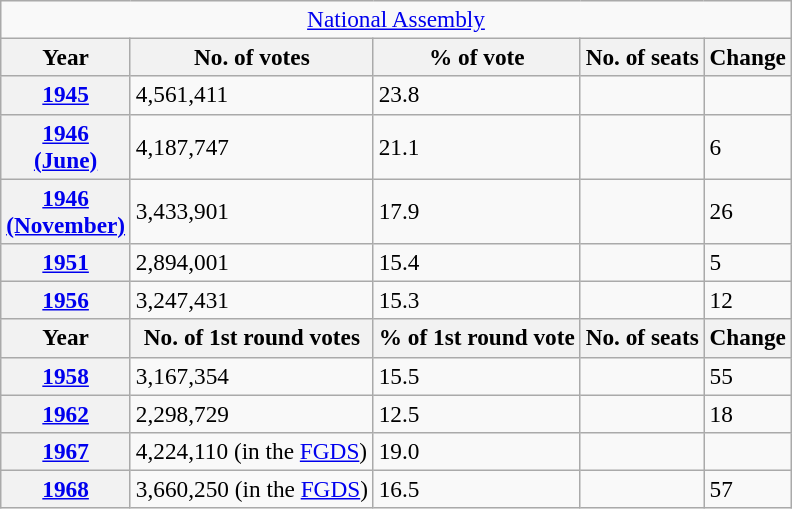<table class="wikitable" style="font-size:97%; text-align:left;">
<tr>
<td colspan="5" align="center"><a href='#'>National Assembly</a></td>
</tr>
<tr>
<th>Year</th>
<th>No. of votes</th>
<th>% of vote</th>
<th>No. of seats</th>
<th>Change</th>
</tr>
<tr>
<th><a href='#'>1945</a></th>
<td>4,561,411</td>
<td>23.8</td>
<td></td>
<td></td>
</tr>
<tr>
<th><a href='#'>1946<br>(June)</a></th>
<td>4,187,747</td>
<td>21.1</td>
<td></td>
<td> 6</td>
</tr>
<tr>
<th><a href='#'>1946<br>(November)</a></th>
<td>3,433,901</td>
<td>17.9</td>
<td></td>
<td> 26</td>
</tr>
<tr>
<th><a href='#'>1951</a></th>
<td>2,894,001</td>
<td>15.4</td>
<td></td>
<td> 5</td>
</tr>
<tr>
<th><a href='#'>1956</a></th>
<td>3,247,431</td>
<td>15.3</td>
<td></td>
<td> 12</td>
</tr>
<tr>
<th>Year</th>
<th>No. of 1st round votes</th>
<th>% of 1st round vote</th>
<th>No. of seats</th>
<th>Change</th>
</tr>
<tr>
<th><a href='#'>1958</a></th>
<td>3,167,354</td>
<td>15.5</td>
<td></td>
<td> 55</td>
</tr>
<tr>
<th><a href='#'>1962</a></th>
<td>2,298,729</td>
<td>12.5</td>
<td></td>
<td> 18</td>
</tr>
<tr>
<th><a href='#'>1967</a></th>
<td>4,224,110 (in the <a href='#'>FGDS</a>)</td>
<td>19.0</td>
<td></td>
<td></td>
</tr>
<tr>
<th><a href='#'>1968</a></th>
<td>3,660,250 (in the <a href='#'>FGDS</a>)</td>
<td>16.5</td>
<td></td>
<td> 57</td>
</tr>
</table>
